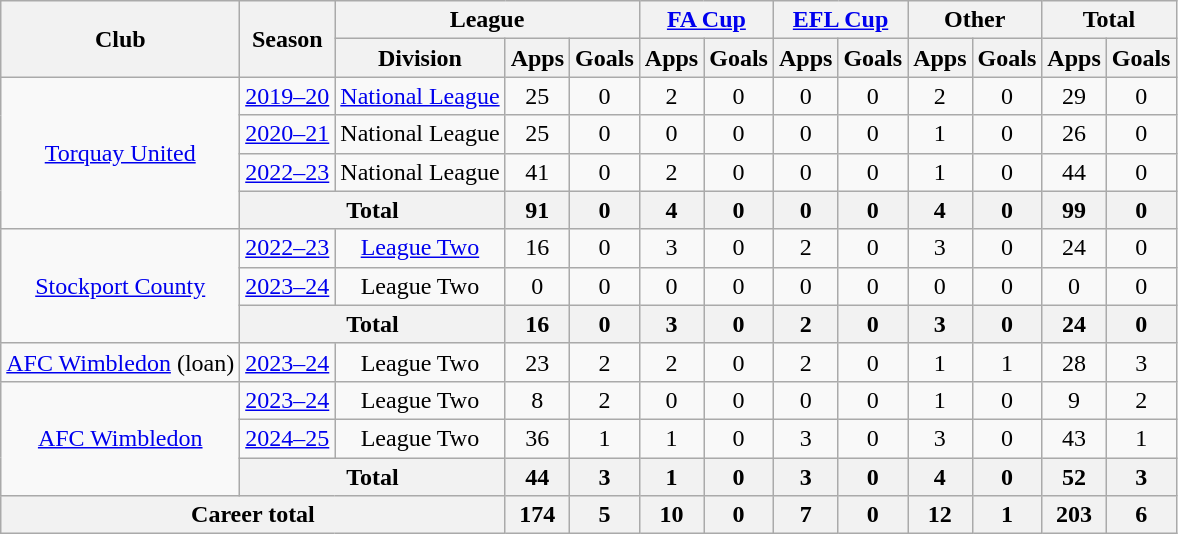<table class=wikitable style=text-align:center>
<tr>
<th rowspan=2>Club</th>
<th rowspan=2>Season</th>
<th colspan=3>League</th>
<th colspan=2><a href='#'>FA Cup</a></th>
<th colspan=2><a href='#'>EFL Cup</a></th>
<th colspan=2>Other</th>
<th colspan=2>Total</th>
</tr>
<tr>
<th>Division</th>
<th>Apps</th>
<th>Goals</th>
<th>Apps</th>
<th>Goals</th>
<th>Apps</th>
<th>Goals</th>
<th>Apps</th>
<th>Goals</th>
<th>Apps</th>
<th>Goals</th>
</tr>
<tr>
<td rowspan=4><a href='#'>Torquay United</a></td>
<td><a href='#'>2019–20</a></td>
<td><a href='#'>National League</a></td>
<td>25</td>
<td>0</td>
<td>2</td>
<td>0</td>
<td>0</td>
<td>0</td>
<td>2</td>
<td>0</td>
<td>29</td>
<td>0</td>
</tr>
<tr>
<td><a href='#'>2020–21</a></td>
<td>National League</td>
<td>25</td>
<td>0</td>
<td>0</td>
<td>0</td>
<td>0</td>
<td>0</td>
<td>1</td>
<td>0</td>
<td>26</td>
<td>0</td>
</tr>
<tr>
<td><a href='#'>2022–23</a></td>
<td>National League</td>
<td>41</td>
<td>0</td>
<td>2</td>
<td>0</td>
<td>0</td>
<td>0</td>
<td>1</td>
<td>0</td>
<td>44</td>
<td>0</td>
</tr>
<tr>
<th colspan="2">Total</th>
<th>91</th>
<th>0</th>
<th>4</th>
<th>0</th>
<th>0</th>
<th>0</th>
<th>4</th>
<th>0</th>
<th>99</th>
<th>0</th>
</tr>
<tr>
<td rowspan=3><a href='#'>Stockport County</a></td>
<td><a href='#'>2022–23</a></td>
<td><a href='#'>League Two</a></td>
<td>16</td>
<td>0</td>
<td>3</td>
<td>0</td>
<td>2</td>
<td>0</td>
<td>3</td>
<td>0</td>
<td>24</td>
<td>0</td>
</tr>
<tr>
<td><a href='#'>2023–24</a></td>
<td>League Two</td>
<td>0</td>
<td>0</td>
<td>0</td>
<td>0</td>
<td>0</td>
<td>0</td>
<td>0</td>
<td>0</td>
<td>0</td>
<td>0</td>
</tr>
<tr>
<th colspan="2">Total</th>
<th>16</th>
<th>0</th>
<th>3</th>
<th>0</th>
<th>2</th>
<th>0</th>
<th>3</th>
<th>0</th>
<th>24</th>
<th>0</th>
</tr>
<tr>
<td><a href='#'>AFC Wimbledon</a> (loan)</td>
<td><a href='#'>2023–24</a></td>
<td>League Two</td>
<td>23</td>
<td>2</td>
<td>2</td>
<td>0</td>
<td>2</td>
<td>0</td>
<td>1</td>
<td>1</td>
<td>28</td>
<td>3</td>
</tr>
<tr>
<td rowspan=3><a href='#'>AFC Wimbledon</a></td>
<td><a href='#'>2023–24</a></td>
<td>League Two</td>
<td>8</td>
<td>2</td>
<td>0</td>
<td>0</td>
<td>0</td>
<td>0</td>
<td>1</td>
<td>0</td>
<td>9</td>
<td>2</td>
</tr>
<tr>
<td><a href='#'>2024–25</a></td>
<td>League Two</td>
<td>36</td>
<td>1</td>
<td>1</td>
<td>0</td>
<td>3</td>
<td>0</td>
<td>3</td>
<td>0</td>
<td>43</td>
<td>1</td>
</tr>
<tr>
<th colspan="2">Total</th>
<th>44</th>
<th>3</th>
<th>1</th>
<th>0</th>
<th>3</th>
<th>0</th>
<th>4</th>
<th>0</th>
<th>52</th>
<th>3</th>
</tr>
<tr>
<th colspan="3">Career total</th>
<th>174</th>
<th>5</th>
<th>10</th>
<th>0</th>
<th>7</th>
<th>0</th>
<th>12</th>
<th>1</th>
<th>203</th>
<th>6</th>
</tr>
</table>
